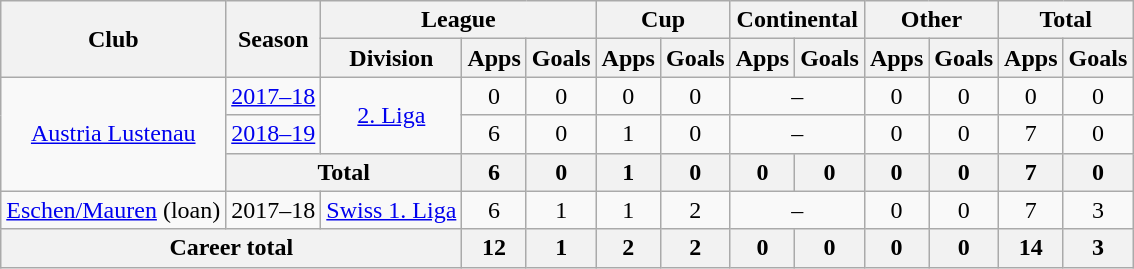<table class="wikitable" style="text-align: center">
<tr>
<th rowspan="2">Club</th>
<th rowspan="2">Season</th>
<th colspan="3">League</th>
<th colspan="2">Cup</th>
<th colspan="2">Continental</th>
<th colspan="2">Other</th>
<th colspan="2">Total</th>
</tr>
<tr>
<th>Division</th>
<th>Apps</th>
<th>Goals</th>
<th>Apps</th>
<th>Goals</th>
<th>Apps</th>
<th>Goals</th>
<th>Apps</th>
<th>Goals</th>
<th>Apps</th>
<th>Goals</th>
</tr>
<tr>
<td rowspan="3"><a href='#'>Austria Lustenau</a></td>
<td><a href='#'>2017–18</a></td>
<td rowspan="2"><a href='#'>2. Liga</a></td>
<td>0</td>
<td>0</td>
<td>0</td>
<td>0</td>
<td colspan="2">–</td>
<td>0</td>
<td>0</td>
<td>0</td>
<td>0</td>
</tr>
<tr>
<td><a href='#'>2018–19</a></td>
<td>6</td>
<td>0</td>
<td>1</td>
<td>0</td>
<td colspan="2">–</td>
<td>0</td>
<td>0</td>
<td>7</td>
<td>0</td>
</tr>
<tr>
<th colspan=2>Total</th>
<th>6</th>
<th>0</th>
<th>1</th>
<th>0</th>
<th>0</th>
<th>0</th>
<th>0</th>
<th>0</th>
<th>7</th>
<th>0</th>
</tr>
<tr>
<td><a href='#'>Eschen/Mauren</a> (loan)</td>
<td>2017–18</td>
<td><a href='#'>Swiss 1. Liga</a></td>
<td>6</td>
<td>1</td>
<td>1</td>
<td>2</td>
<td colspan="2">–</td>
<td>0</td>
<td>0</td>
<td>7</td>
<td>3</td>
</tr>
<tr>
<th colspan=3>Career total</th>
<th>12</th>
<th>1</th>
<th>2</th>
<th>2</th>
<th>0</th>
<th>0</th>
<th>0</th>
<th>0</th>
<th>14</th>
<th>3</th>
</tr>
</table>
